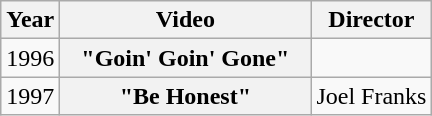<table class="wikitable plainrowheaders">
<tr>
<th>Year</th>
<th style="width:10em;">Video</th>
<th>Director</th>
</tr>
<tr>
<td>1996</td>
<th scope="row">"Goin' Goin' Gone"</th>
<td></td>
</tr>
<tr>
<td>1997</td>
<th scope="row">"Be Honest"</th>
<td>Joel Franks</td>
</tr>
</table>
